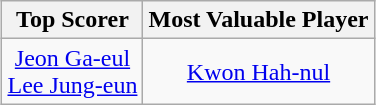<table class="wikitable" style="margin: 0 auto;">
<tr>
<th>Top Scorer</th>
<th>Most Valuable Player</th>
</tr>
<tr>
<td align=center> <a href='#'>Jeon Ga-eul</a> <br>  <a href='#'>Lee Jung-eun</a></td>
<td align=center> <a href='#'>Kwon Hah-nul</a></td>
</tr>
</table>
